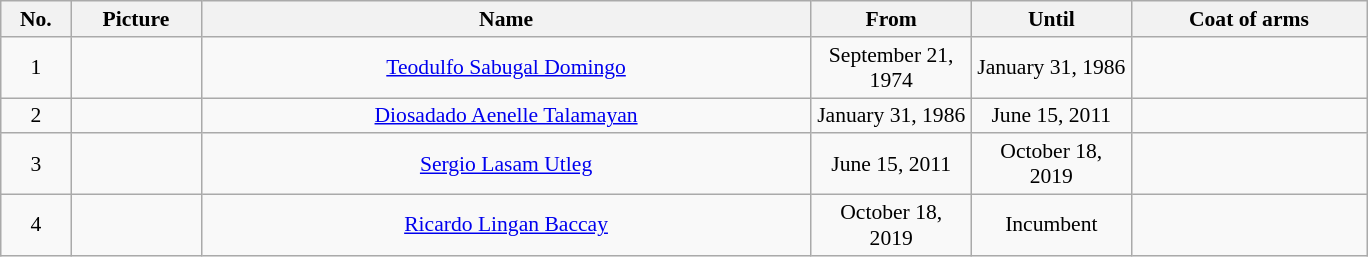<table class="wikitable" style="font-size:90%;">
<tr>
<th style="width:40px;">No.</th>
<th style="width:80px;">Picture</th>
<th style="width:400px;">Name</th>
<th style="width:100px;">From</th>
<th style="width:100px;">Until</th>
<th style="width:150px;">Coat of arms</th>
</tr>
<tr align=center>
<td>1</td>
<td></td>
<td><a href='#'>Teodulfo Sabugal Domingo</a></td>
<td>September 21, 1974</td>
<td>January 31, 1986</td>
<td></td>
</tr>
<tr align=center>
<td>2</td>
<td></td>
<td><a href='#'>Diosadado Aenelle Talamayan</a></td>
<td>January 31, 1986</td>
<td>June 15, 2011</td>
<td></td>
</tr>
<tr align=center>
<td>3</td>
<td></td>
<td><a href='#'>Sergio Lasam Utleg</a></td>
<td>June 15, 2011</td>
<td>October 18, 2019</td>
<td></td>
</tr>
<tr align=center>
<td>4</td>
<td></td>
<td><a href='#'>Ricardo Lingan Baccay</a></td>
<td>October 18, 2019</td>
<td>Incumbent</td>
<td></td>
</tr>
</table>
